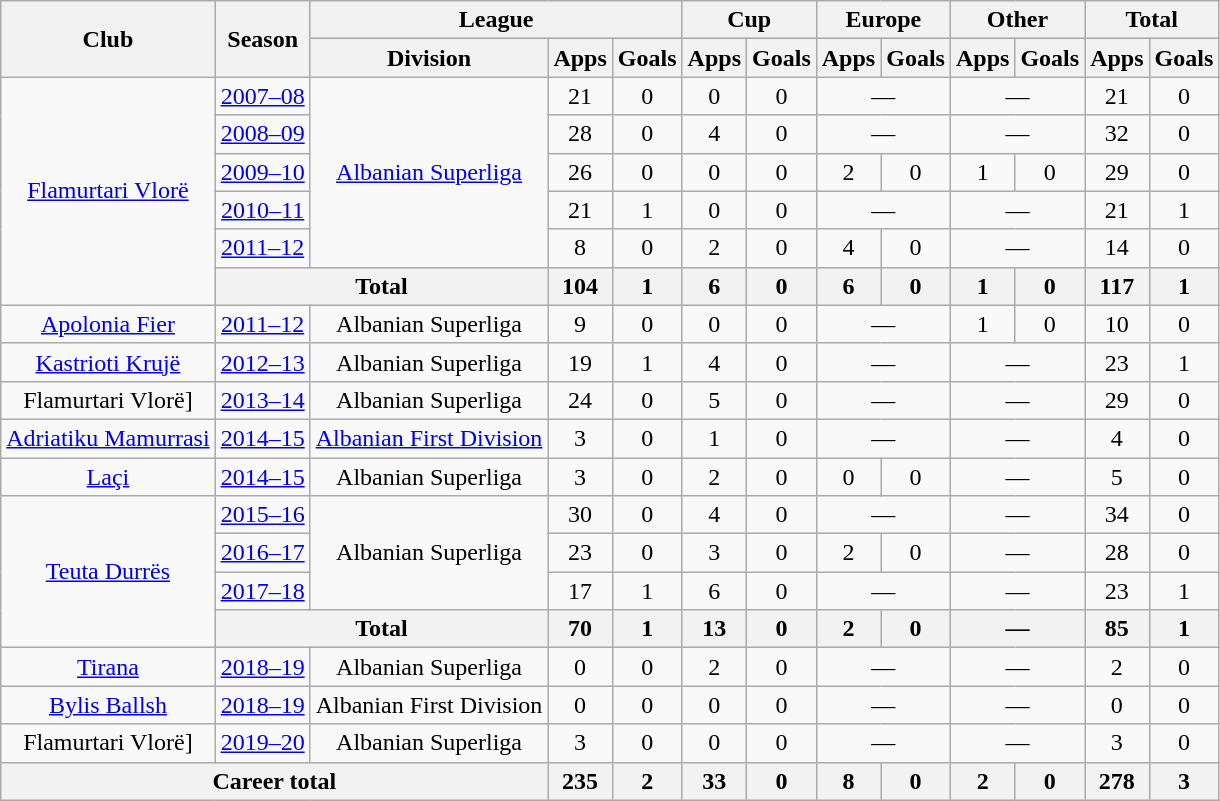<table class="wikitable" style="text-align:center">
<tr>
<th rowspan="2">Club</th>
<th rowspan="2">Season</th>
<th colspan="3">League</th>
<th colspan="2">Cup</th>
<th colspan="2">Europe</th>
<th colspan="2">Other</th>
<th colspan="2">Total</th>
</tr>
<tr>
<th>Division</th>
<th>Apps</th>
<th>Goals</th>
<th>Apps</th>
<th>Goals</th>
<th>Apps</th>
<th>Goals</th>
<th>Apps</th>
<th>Goals</th>
<th>Apps</th>
<th>Goals</th>
</tr>
<tr>
<td rowspan="6"><a href='#'>Flamurtari Vlorë</a></td>
<td><a href='#'>2007–08</a></td>
<td rowspan="5"><a href='#'>Albanian Superliga</a></td>
<td>21</td>
<td>0</td>
<td>0</td>
<td>0</td>
<td colspan="2">—</td>
<td colspan="2">—</td>
<td>21</td>
<td>0</td>
</tr>
<tr>
<td><a href='#'>2008–09</a></td>
<td>28</td>
<td>0</td>
<td>4</td>
<td>0</td>
<td colspan="2">—</td>
<td colspan="2">—</td>
<td>32</td>
<td>0</td>
</tr>
<tr>
<td><a href='#'>2009–10</a></td>
<td>26</td>
<td>0</td>
<td>0</td>
<td>0</td>
<td>2</td>
<td>0</td>
<td>1</td>
<td>0</td>
<td>29</td>
<td>0</td>
</tr>
<tr>
<td><a href='#'>2010–11</a></td>
<td>21</td>
<td>1</td>
<td>0</td>
<td>0</td>
<td colspan="2">—</td>
<td colspan="2">—</td>
<td>21</td>
<td>1</td>
</tr>
<tr>
<td><a href='#'>2011–12</a></td>
<td>8</td>
<td>0</td>
<td>2</td>
<td>0</td>
<td>4</td>
<td>0</td>
<td colspan="2">—</td>
<td>14</td>
<td>0</td>
</tr>
<tr>
<th colspan="2">Total</th>
<th>104</th>
<th>1</th>
<th>6</th>
<th>0</th>
<th>6</th>
<th>0</th>
<th>1</th>
<th>0</th>
<th>117</th>
<th>1</th>
</tr>
<tr>
<td><a href='#'>Apolonia Fier</a></td>
<td><a href='#'>2011–12</a></td>
<td>Albanian Superliga</td>
<td>9</td>
<td>0</td>
<td>0</td>
<td>0</td>
<td colspan="2">—</td>
<td>1</td>
<td>0</td>
<td>10</td>
<td>0</td>
</tr>
<tr>
<td><a href='#'>Kastrioti Krujë</a></td>
<td><a href='#'>2012–13</a></td>
<td>Albanian Superliga</td>
<td>19</td>
<td>1</td>
<td>4</td>
<td>0</td>
<td colspan="2">—</td>
<td colspan="2">—</td>
<td>23</td>
<td>1</td>
</tr>
<tr>
<td>Flamurtari Vlorë]</td>
<td><a href='#'>2013–14</a></td>
<td>Albanian Superliga</td>
<td>24</td>
<td>0</td>
<td>5</td>
<td>0</td>
<td colspan="2">—</td>
<td colspan="2">—</td>
<td>29</td>
<td>0</td>
</tr>
<tr>
<td><a href='#'>Adriatiku Mamurrasi</a></td>
<td><a href='#'>2014–15</a></td>
<td><a href='#'>Albanian First Division</a></td>
<td>3</td>
<td>0</td>
<td>1</td>
<td>0</td>
<td colspan="2">—</td>
<td colspan="2">—</td>
<td>4</td>
<td>0</td>
</tr>
<tr>
<td><a href='#'>Laçi</a></td>
<td><a href='#'>2014–15</a></td>
<td>Albanian Superliga</td>
<td>3</td>
<td>0</td>
<td>2</td>
<td>0</td>
<td>0</td>
<td>0</td>
<td colspan="2">—</td>
<td>5</td>
<td>0</td>
</tr>
<tr>
<td rowspan="4"><a href='#'>Teuta Durrës</a></td>
<td><a href='#'>2015–16</a></td>
<td rowspan="3">Albanian Superliga</td>
<td>30</td>
<td>0</td>
<td>4</td>
<td>0</td>
<td colspan="2">—</td>
<td colspan="2">—</td>
<td>34</td>
<td>0</td>
</tr>
<tr>
<td><a href='#'>2016–17</a></td>
<td>23</td>
<td>0</td>
<td>3</td>
<td>0</td>
<td>2</td>
<td>0</td>
<td colspan="2">—</td>
<td>28</td>
<td>0</td>
</tr>
<tr>
<td><a href='#'>2017–18</a></td>
<td>17</td>
<td>1</td>
<td>6</td>
<td>0</td>
<td colspan="2">—</td>
<td colspan="2">—</td>
<td>23</td>
<td>1</td>
</tr>
<tr>
<th colspan="2">Total</th>
<th>70</th>
<th>1</th>
<th>13</th>
<th>0</th>
<th>2</th>
<th>0</th>
<th colspan="2">—</th>
<th>85</th>
<th>1</th>
</tr>
<tr>
<td><a href='#'>Tirana</a></td>
<td><a href='#'>2018–19</a></td>
<td>Albanian Superliga</td>
<td>0</td>
<td>0</td>
<td>2</td>
<td>0</td>
<td colspan="2">—</td>
<td colspan="2">—</td>
<td>2</td>
<td>0</td>
</tr>
<tr>
<td><a href='#'>Bylis Ballsh</a></td>
<td><a href='#'>2018–19</a></td>
<td>Albanian First Division</td>
<td>0</td>
<td>0</td>
<td>0</td>
<td>0</td>
<td colspan="2">—</td>
<td colspan="2">—</td>
<td>0</td>
<td>0</td>
</tr>
<tr>
<td>Flamurtari Vlorë]</td>
<td><a href='#'>2019–20</a></td>
<td>Albanian Superliga</td>
<td>3</td>
<td>0</td>
<td>0</td>
<td>0</td>
<td colspan="2">—</td>
<td colspan="2">—</td>
<td>3</td>
<td>0</td>
</tr>
<tr>
<th colspan="3">Career total</th>
<th>235</th>
<th>2</th>
<th>33</th>
<th>0</th>
<th>8</th>
<th>0</th>
<th>2</th>
<th>0</th>
<th>278</th>
<th>3</th>
</tr>
</table>
